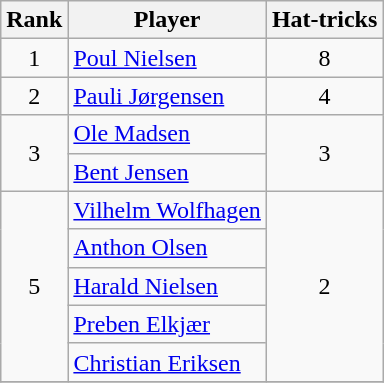<table class="wikitable plainrowheaders">
<tr>
<th scope="col">Rank</th>
<th scope="col">Player</th>
<th scope="col">Hat-tricks</th>
</tr>
<tr>
<td style="text-align:center">1</td>
<td scope="row"><a href='#'>Poul Nielsen</a></td>
<td style="text-align:center">8</td>
</tr>
<tr>
<td style="text-align:center">2</td>
<td scope="row"><a href='#'>Pauli Jørgensen</a></td>
<td style="text-align:center">4</td>
</tr>
<tr>
<td rowspan="2" style="text-align:center">3</td>
<td scope="row"><a href='#'>Ole Madsen</a></td>
<td rowspan="2" style="text-align:center">3</td>
</tr>
<tr>
<td scope="row"><a href='#'>Bent Jensen</a></td>
</tr>
<tr>
<td rowspan="5" style="text-align:center">5</td>
<td scope="row"><a href='#'>Vilhelm Wolfhagen</a></td>
<td rowspan="5" style="text-align:center">2</td>
</tr>
<tr>
<td scope="row"><a href='#'>Anthon Olsen</a></td>
</tr>
<tr>
<td scope="row"><a href='#'>Harald Nielsen</a></td>
</tr>
<tr>
<td scope="row"><a href='#'>Preben Elkjær</a></td>
</tr>
<tr>
<td scope="row"><a href='#'>Christian Eriksen</a></td>
</tr>
<tr>
</tr>
</table>
